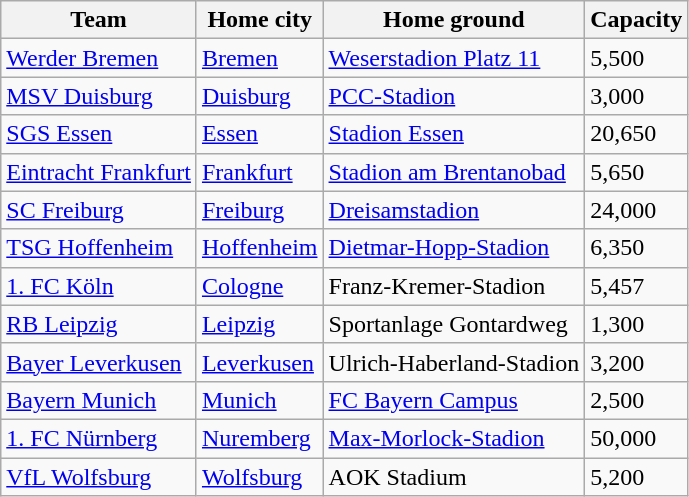<table class="wikitable sortable">
<tr>
<th>Team</th>
<th>Home city</th>
<th>Home ground</th>
<th>Capacity</th>
</tr>
<tr>
<td data-sort-value="Bremen"><a href='#'>Werder Bremen</a></td>
<td><a href='#'>Bremen</a></td>
<td><a href='#'>Weserstadion Platz 11</a></td>
<td>5,500</td>
</tr>
<tr>
<td data-sort-value="Duisburg"><a href='#'>MSV Duisburg</a></td>
<td><a href='#'>Duisburg</a></td>
<td><a href='#'>PCC-Stadion</a></td>
<td>3,000</td>
</tr>
<tr>
<td data-sort-value="Essen"><a href='#'>SGS Essen</a></td>
<td><a href='#'>Essen</a></td>
<td><a href='#'>Stadion Essen</a></td>
<td>20,650</td>
</tr>
<tr>
<td data-sort-value="Frankfurt"><a href='#'>Eintracht Frankfurt</a></td>
<td><a href='#'>Frankfurt</a></td>
<td><a href='#'>Stadion am Brentanobad</a></td>
<td>5,650</td>
</tr>
<tr>
<td data-sort-value="Freiburg"><a href='#'>SC Freiburg</a></td>
<td><a href='#'>Freiburg</a></td>
<td><a href='#'>Dreisamstadion</a></td>
<td>24,000</td>
</tr>
<tr>
<td data-sort-value="Hoffenheim"><a href='#'>TSG Hoffenheim</a></td>
<td><a href='#'>Hoffenheim</a></td>
<td><a href='#'>Dietmar-Hopp-Stadion</a></td>
<td>6,350</td>
</tr>
<tr>
<td data-sort-value="Köln"><a href='#'>1. FC Köln</a></td>
<td><a href='#'>Cologne</a></td>
<td>Franz-Kremer-Stadion</td>
<td>5,457</td>
</tr>
<tr>
<td data-sort-value="Leipzig"><a href='#'>RB Leipzig</a></td>
<td><a href='#'>Leipzig</a></td>
<td>Sportanlage Gontardweg</td>
<td>1,300</td>
</tr>
<tr>
<td data-sort-value="Leverkusen"><a href='#'>Bayer Leverkusen</a></td>
<td><a href='#'>Leverkusen</a></td>
<td>Ulrich-Haberland-Stadion</td>
<td>3,200</td>
</tr>
<tr>
<td data-sort-value="Munich"><a href='#'>Bayern Munich</a></td>
<td><a href='#'>Munich</a></td>
<td><a href='#'>FC Bayern Campus</a></td>
<td>2,500</td>
</tr>
<tr>
<td data-sort-value="Nurnberg"><a href='#'>1. FC Nürnberg</a></td>
<td><a href='#'>Nuremberg</a></td>
<td><a href='#'>Max-Morlock-Stadion</a></td>
<td>50,000</td>
</tr>
<tr>
<td data-sort-value="Wolfsburg"><a href='#'>VfL Wolfsburg</a></td>
<td><a href='#'>Wolfsburg</a></td>
<td>AOK Stadium</td>
<td>5,200</td>
</tr>
</table>
